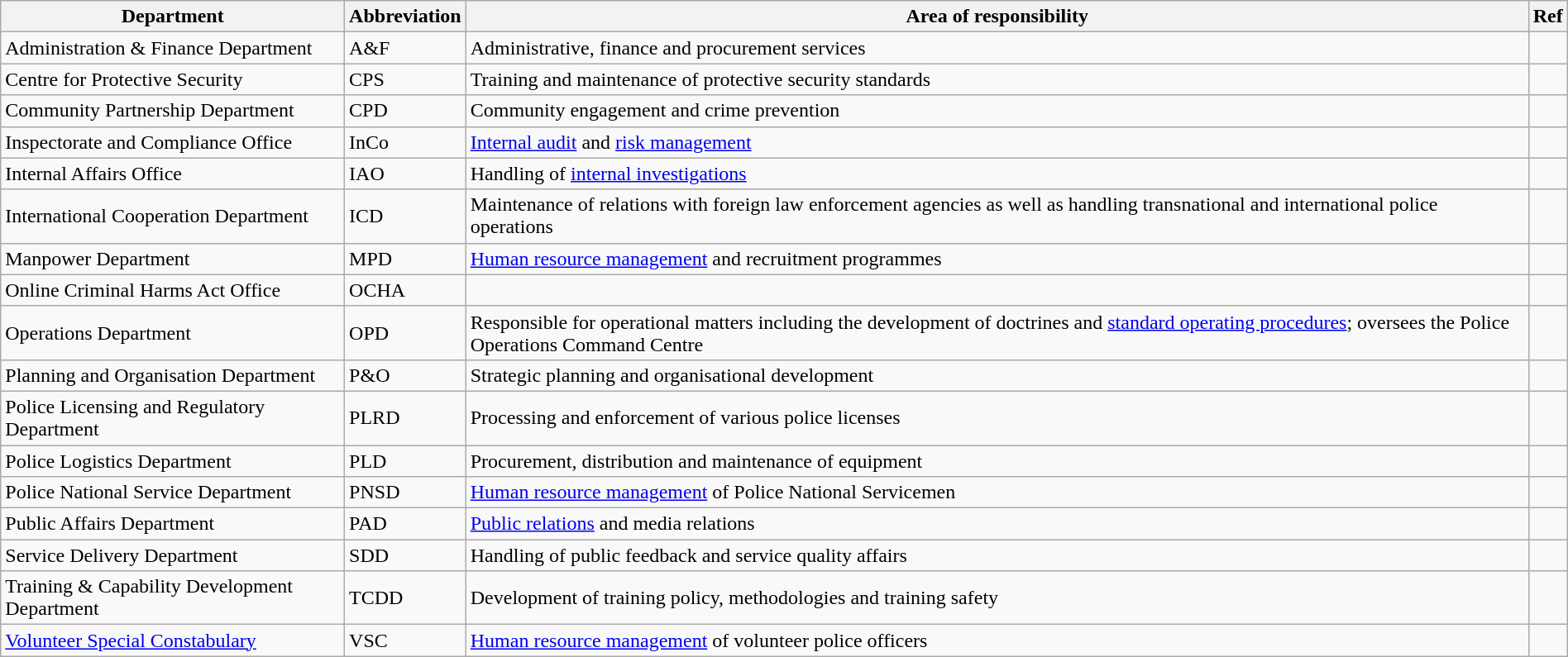<table class="wikitable" style="width: 100%;">
<tr>
<th>Department</th>
<th>Abbreviation</th>
<th>Area of responsibility</th>
<th>Ref</th>
</tr>
<tr>
<td>Administration & Finance Department</td>
<td>A&F</td>
<td>Administrative, finance and procurement services</td>
<td></td>
</tr>
<tr>
<td>Centre for Protective Security</td>
<td>CPS</td>
<td>Training and maintenance of protective security standards</td>
<td></td>
</tr>
<tr>
<td>Community Partnership Department</td>
<td>CPD</td>
<td>Community engagement and crime prevention</td>
<td></td>
</tr>
<tr>
<td>Inspectorate and Compliance Office</td>
<td>InCo</td>
<td><a href='#'>Internal audit</a> and <a href='#'>risk management</a></td>
<td></td>
</tr>
<tr>
<td>Internal Affairs Office</td>
<td>IAO</td>
<td>Handling of <a href='#'>internal investigations</a></td>
<td></td>
</tr>
<tr>
<td>International Cooperation Department</td>
<td>ICD</td>
<td>Maintenance of relations with foreign law enforcement agencies as well as handling transnational and international police operations</td>
<td></td>
</tr>
<tr>
<td>Manpower Department</td>
<td>MPD</td>
<td><a href='#'>Human resource management</a> and recruitment programmes</td>
<td></td>
</tr>
<tr>
<td>Online Criminal Harms Act Office</td>
<td>OCHA</td>
<td></td>
<td></td>
</tr>
<tr>
<td>Operations Department</td>
<td>OPD</td>
<td>Responsible for operational matters including the development of doctrines and <a href='#'>standard operating procedures</a>; oversees the Police Operations Command Centre</td>
<td></td>
</tr>
<tr>
<td>Planning and Organisation Department</td>
<td>P&O</td>
<td>Strategic planning and organisational development</td>
<td></td>
</tr>
<tr>
<td>Police Licensing and Regulatory Department</td>
<td>PLRD</td>
<td>Processing and enforcement of various police licenses</td>
<td></td>
</tr>
<tr>
<td>Police Logistics Department</td>
<td>PLD</td>
<td>Procurement, distribution and maintenance of equipment</td>
<td></td>
</tr>
<tr>
<td>Police National Service Department</td>
<td>PNSD</td>
<td><a href='#'>Human resource management</a> of Police National Servicemen</td>
<td></td>
</tr>
<tr>
<td>Public Affairs Department</td>
<td>PAD</td>
<td><a href='#'>Public relations</a> and media relations</td>
<td></td>
</tr>
<tr>
<td>Service Delivery Department</td>
<td>SDD</td>
<td>Handling of public feedback and service quality affairs</td>
<td></td>
</tr>
<tr>
<td>Training & Capability Development Department</td>
<td>TCDD</td>
<td>Development of training policy, methodologies and training safety</td>
<td></td>
</tr>
<tr>
<td><a href='#'>Volunteer Special Constabulary</a></td>
<td>VSC</td>
<td><a href='#'>Human resource management</a> of volunteer police officers</td>
<td></td>
</tr>
</table>
